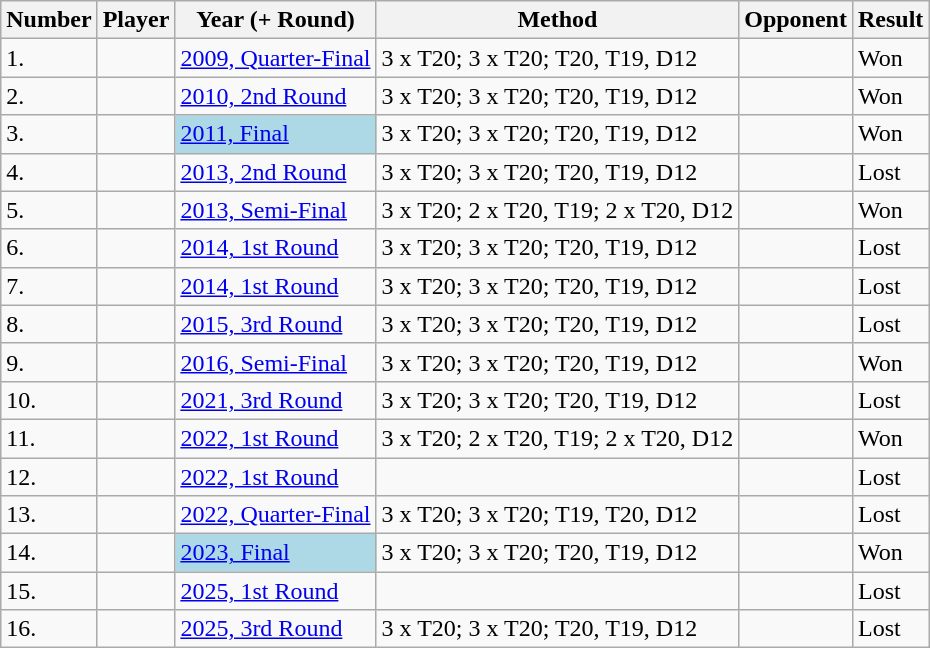<table class="wikitable sortable">
<tr>
<th>Number</th>
<th>Player</th>
<th>Year (+ Round)</th>
<th>Method</th>
<th>Opponent</th>
<th>Result</th>
</tr>
<tr>
<td>1.</td>
<td></td>
<td><a href='#'>2009, Quarter-Final</a></td>
<td>3 x T20; 3 x T20; T20, T19, D12</td>
<td></td>
<td>Won</td>
</tr>
<tr>
<td>2.</td>
<td></td>
<td><a href='#'>2010, 2nd Round</a></td>
<td>3 x T20; 3 x T20; T20, T19, D12</td>
<td></td>
<td>Won</td>
</tr>
<tr>
<td>3.</td>
<td></td>
<td bgcolor="lightblue"><a href='#'>2011, Final</a></td>
<td>3 x T20; 3 x T20; T20, T19, D12</td>
<td></td>
<td>Won</td>
</tr>
<tr>
<td>4.</td>
<td></td>
<td><a href='#'>2013, 2nd Round</a></td>
<td>3 x T20; 3 x T20; T20, T19, D12</td>
<td></td>
<td>Lost</td>
</tr>
<tr>
<td>5.</td>
<td></td>
<td><a href='#'>2013, Semi-Final</a></td>
<td>3 x T20; 2 x T20, T19; 2 x T20, D12</td>
<td></td>
<td>Won</td>
</tr>
<tr>
<td>6.</td>
<td></td>
<td><a href='#'>2014, 1st Round</a></td>
<td>3 x T20; 3 x T20; T20, T19, D12</td>
<td></td>
<td>Lost</td>
</tr>
<tr>
<td>7.</td>
<td></td>
<td><a href='#'>2014, 1st Round</a></td>
<td>3 x T20; 3 x T20; T20, T19, D12</td>
<td></td>
<td>Lost</td>
</tr>
<tr>
<td>8.</td>
<td></td>
<td><a href='#'>2015, 3rd Round</a></td>
<td>3 x T20; 3 x T20; T20, T19, D12</td>
<td></td>
<td>Lost</td>
</tr>
<tr>
<td>9.</td>
<td></td>
<td><a href='#'>2016, Semi-Final</a></td>
<td>3 x T20; 3 x T20; T20, T19, D12</td>
<td></td>
<td>Won</td>
</tr>
<tr>
<td>10.</td>
<td></td>
<td><a href='#'>2021, 3rd Round</a></td>
<td>3 x T20; 3 x T20; T20, T19, D12</td>
<td></td>
<td>Lost</td>
</tr>
<tr>
<td>11.</td>
<td></td>
<td><a href='#'>2022, 1st Round</a></td>
<td>3 x T20; 2 x T20, T19; 2 x T20, D12</td>
<td></td>
<td>Won</td>
</tr>
<tr>
<td>12.</td>
<td></td>
<td><a href='#'>2022, 1st Round</a></td>
<td></td>
<td></td>
<td>Lost</td>
</tr>
<tr>
<td>13.</td>
<td></td>
<td><a href='#'>2022, Quarter-Final</a></td>
<td>3 x T20; 3 x T20; T19, T20, D12</td>
<td></td>
<td>Lost</td>
</tr>
<tr>
<td>14.</td>
<td></td>
<td bgcolor="lightblue"><a href='#'>2023, Final</a></td>
<td>3 x T20; 3 x T20; T20, T19, D12</td>
<td></td>
<td>Won</td>
</tr>
<tr>
<td>15.</td>
<td></td>
<td><a href='#'>2025, 1st Round</a></td>
<td></td>
<td></td>
<td>Lost</td>
</tr>
<tr>
<td>16.</td>
<td></td>
<td><a href='#'>2025, 3rd Round</a></td>
<td>3 x T20; 3 x T20; T20, T19, D12</td>
<td></td>
<td>Lost</td>
</tr>
</table>
